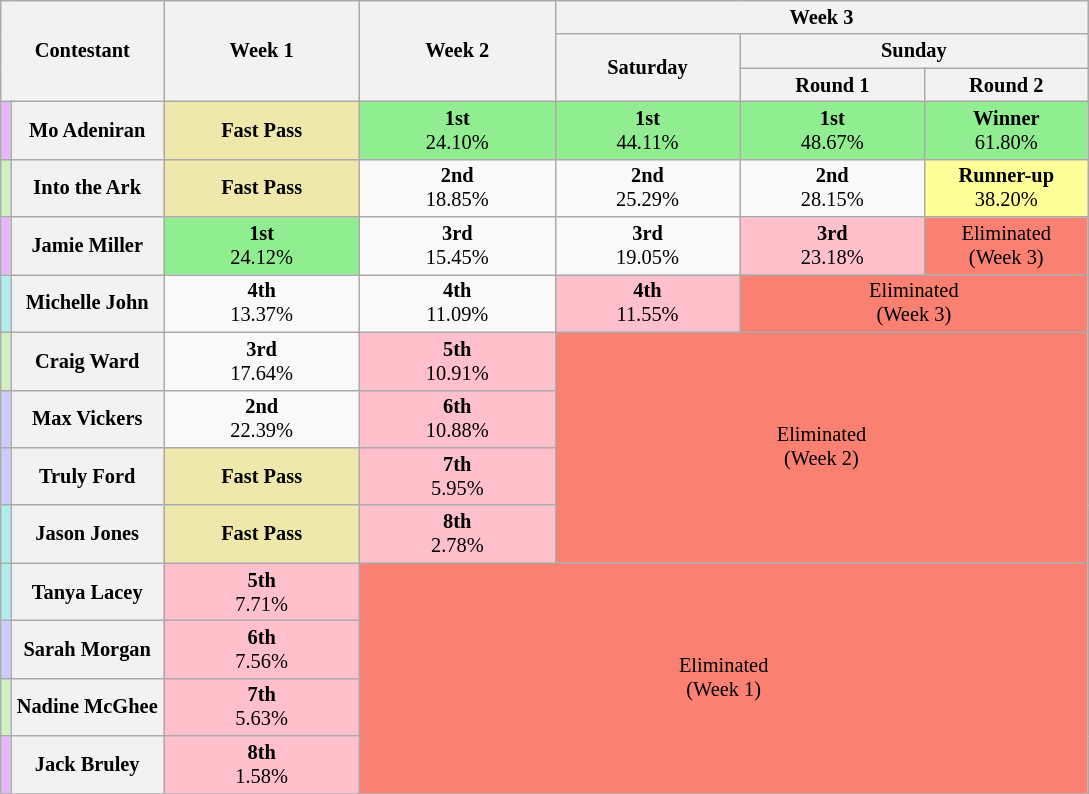<table class="wikitable" style="text-align:center; font-size:85%">
<tr>
<th colspan="2" rowspan="3" style="width:15%;">Contestant</th>
<th scope="col" rowspan="3" style="width:18%;">Week 1</th>
<th scope="col" rowspan="3" style="width:18%;">Week 2</th>
<th scope="col" colspan="3" style="width:18%;">Week 3</th>
</tr>
<tr>
<th rowspan=2 scope="col" style="width:17%;">Saturday</th>
<th colspan=2 scope="col" style="width:17%;">Sunday</th>
</tr>
<tr>
<th scope="col" style="width:17%;">Round 1</th>
<th scope="col" style="width:17%;">Round 2</th>
</tr>
<tr>
<th style="background:#E6B6FF"></th>
<th>Mo Adeniran</th>
<td style="background:#EEE8AA;"><strong>Fast Pass</strong></td>
<td style="background:lightgreen"><strong>1st</strong> <br> 24.10%</td>
<td style="background:lightgreen"><strong>1st</strong> <br> 44.11%</td>
<td style="background:lightgreen"><strong>1st</strong> <br> 48.67%</td>
<td style="background:lightgreen"><strong>Winner</strong><br> 61.80%</td>
</tr>
<tr>
<th style="background:#d0f0c0"></th>
<th>Into the Ark</th>
<td style="background:#EEE8AA;"><strong>Fast Pass</strong></td>
<td><strong>2nd</strong> <br> 18.85%</td>
<td><strong>2nd</strong> <br> 25.29%</td>
<td><strong>2nd</strong> <br> 28.15%</td>
<td style="background:#ff9"><strong>Runner-up</strong><br> 38.20%</td>
</tr>
<tr>
<th style="background:#E6B6FF"></th>
<th>Jamie Miller</th>
<td style="background:lightgreen"><strong>1st</strong> <br> 24.12%</td>
<td><strong>3rd</strong> <br> 15.45%</td>
<td><strong>3rd</strong> <br> 19.05%</td>
<td style = "background:pink"><strong>3rd</strong> <br> 23.18%</td>
<td colspan="1" style="background:salmon;">Eliminated<br>(Week 3)</td>
</tr>
<tr>
<th style="background:#afeeee"></th>
<th>Michelle John</th>
<td><strong>4th</strong> <br> 13.37%</td>
<td><strong>4th</strong> <br> 11.09%</td>
<td style = "background:pink"><strong>4th</strong> <br> 11.55%</td>
<td colspan="2" style="background:salmon;">Eliminated<br>(Week 3)</td>
</tr>
<tr>
<th style="background:#d0f0c0"></th>
<th>Craig Ward</th>
<td><strong>3rd</strong> <br> 17.64%</td>
<td style = "background:pink"><strong>5th</strong> <br> 10.91%</td>
<td rowspan="4" colspan="3" style="background:salmon;">Eliminated<br>(Week 2)</td>
</tr>
<tr>
<th style="background:#ccf"></th>
<th>Max Vickers</th>
<td><strong>2nd</strong> <br> 22.39%</td>
<td style = "background:pink"><strong>6th</strong> <br> 10.88%</td>
</tr>
<tr>
<th style="background:#ccf"></th>
<th>Truly Ford</th>
<td style="background:#EEE8AA;"><strong>Fast Pass</strong></td>
<td style = "background:pink"><strong>7th</strong> <br> 5.95%</td>
</tr>
<tr>
<th style="background:#afeeee"></th>
<th>Jason Jones</th>
<td style="background:#EEE8AA;"><strong>Fast Pass</strong></td>
<td style = "background:pink"><strong>8th</strong> <br> 2.78%</td>
</tr>
<tr>
<th style="background:#afeeee"></th>
<th>Tanya Lacey</th>
<td style = "background:pink"><strong>5th</strong> <br> 7.71%</td>
<td rowspan="4" colspan="4" style="background:salmon;">Eliminated<br>(Week 1)</td>
</tr>
<tr>
<th style="background:#ccf"></th>
<th>Sarah Morgan</th>
<td style = "background:pink"><strong>6th</strong> <br> 7.56%</td>
</tr>
<tr>
<th style="background:#d0f0c0"></th>
<th>Nadine McGhee</th>
<td style = "background:pink"><strong>7th</strong> <br> 5.63%</td>
</tr>
<tr>
<th style="background:#E6B6FF"></th>
<th>Jack Bruley</th>
<td style = "background:pink"><strong>8th</strong> <br> 1.58%</td>
</tr>
<tr>
</tr>
</table>
